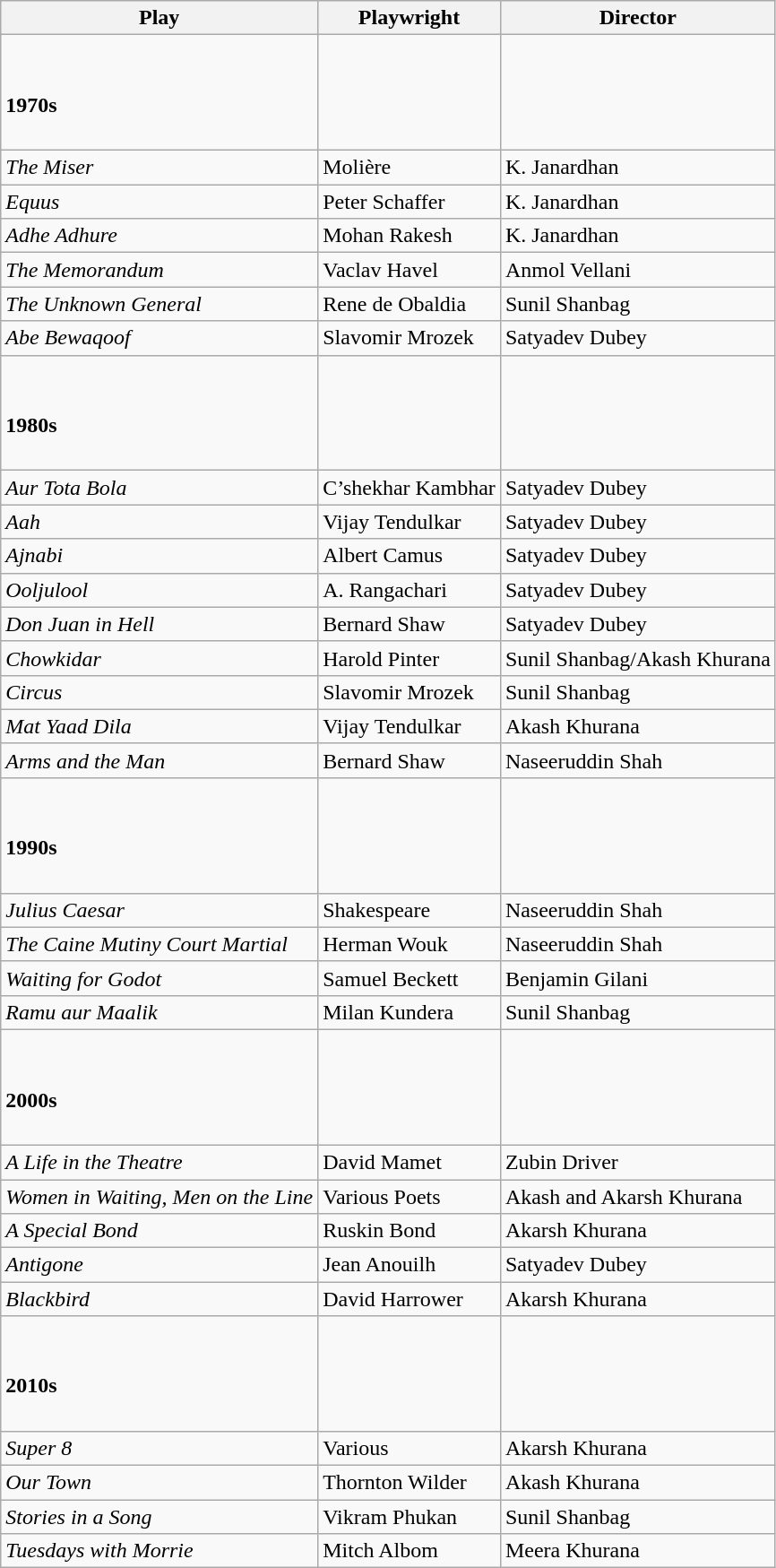<table class="wikitable sortable">
<tr>
<th>Play</th>
<th>Playwright</th>
<th>Director</th>
</tr>
<tr>
<td><br><h4>1970s</h4></td>
<td></td>
<td></td>
</tr>
<tr>
<td><em>The Miser</em></td>
<td>Molière</td>
<td>K. Janardhan</td>
</tr>
<tr>
<td><em>Equus</em></td>
<td>Peter Schaffer</td>
<td>K. Janardhan</td>
</tr>
<tr>
<td><em>Adhe Adhure</em></td>
<td>Mohan Rakesh</td>
<td>K. Janardhan</td>
</tr>
<tr>
<td><em>The Memorandum</em></td>
<td>Vaclav Havel</td>
<td>Anmol Vellani</td>
</tr>
<tr>
<td><em>The Unknown General</em></td>
<td>Rene de Obaldia</td>
<td>Sunil Shanbag</td>
</tr>
<tr>
<td><em>Abe Bewaqoof</em></td>
<td>Slavomir Mrozek</td>
<td>Satyadev Dubey</td>
</tr>
<tr>
<td><br><h4>1980s</h4></td>
<td></td>
<td></td>
</tr>
<tr>
<td><em>Aur Tota Bola</em></td>
<td>C’shekhar Kambhar</td>
<td>Satyadev Dubey</td>
</tr>
<tr>
<td><em>Aah</em></td>
<td>Vijay Tendulkar</td>
<td>Satyadev Dubey</td>
</tr>
<tr>
<td><em>Ajnabi</em></td>
<td>Albert Camus</td>
<td>Satyadev Dubey</td>
</tr>
<tr>
<td><em>Ooljulool</em></td>
<td>A. Rangachari</td>
<td>Satyadev Dubey</td>
</tr>
<tr>
<td><em>Don Juan in Hell</em></td>
<td>Bernard Shaw</td>
<td>Satyadev Dubey</td>
</tr>
<tr>
<td><em>Chowkidar</em></td>
<td>Harold Pinter</td>
<td>Sunil Shanbag/Akash Khurana</td>
</tr>
<tr>
<td><em>Circus</em></td>
<td>Slavomir Mrozek</td>
<td>Sunil Shanbag</td>
</tr>
<tr>
<td><em>Mat Yaad Dila</em></td>
<td>Vijay Tendulkar</td>
<td>Akash Khurana</td>
</tr>
<tr>
<td><em>Arms and the Man</em></td>
<td>Bernard Shaw</td>
<td>Naseeruddin Shah</td>
</tr>
<tr>
<td><br><h4>1990s</h4></td>
<td></td>
<td></td>
</tr>
<tr>
<td><em>Julius Caesar</em></td>
<td>Shakespeare</td>
<td>Naseeruddin Shah</td>
</tr>
<tr>
<td><em>The Caine Mutiny Court Martial</em></td>
<td>Herman Wouk</td>
<td>Naseeruddin Shah</td>
</tr>
<tr>
<td><em>Waiting for Godot</em></td>
<td>Samuel Beckett</td>
<td>Benjamin Gilani</td>
</tr>
<tr>
<td><em>Ramu aur Maalik</em></td>
<td>Milan Kundera</td>
<td>Sunil Shanbag</td>
</tr>
<tr>
<td><br><h4>2000s</h4></td>
<td></td>
<td></td>
</tr>
<tr>
<td><em>A Life in the Theatre</em></td>
<td>David Mamet</td>
<td>Zubin Driver</td>
</tr>
<tr>
<td><em>Women in Waiting, Men on the Line</em></td>
<td>Various Poets</td>
<td>Akash and Akarsh Khurana</td>
</tr>
<tr>
<td><em>A Special Bond</em></td>
<td>Ruskin Bond</td>
<td>Akarsh Khurana</td>
</tr>
<tr>
<td><em>Antigone</em></td>
<td>Jean Anouilh</td>
<td>Satyadev Dubey</td>
</tr>
<tr>
<td><em>Blackbird</em></td>
<td>David Harrower</td>
<td>Akarsh Khurana</td>
</tr>
<tr>
<td><br><h4>2010s</h4></td>
<td></td>
<td></td>
</tr>
<tr>
<td><em>Super 8</em></td>
<td>Various</td>
<td>Akarsh Khurana</td>
</tr>
<tr>
<td><em>Our Town</em></td>
<td>Thornton Wilder</td>
<td>Akash Khurana</td>
</tr>
<tr>
<td><em>Stories in a Song</em></td>
<td>Vikram Phukan</td>
<td>Sunil Shanbag</td>
</tr>
<tr>
<td><em>Tuesdays with Morrie</em></td>
<td>Mitch Albom</td>
<td>Meera Khurana</td>
</tr>
</table>
